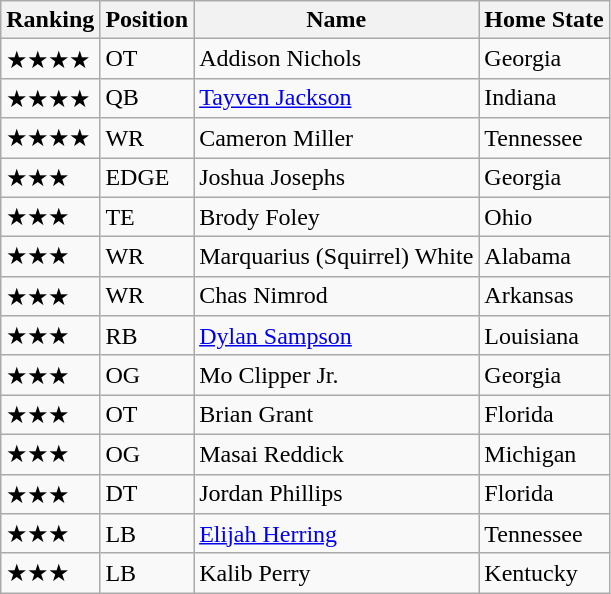<table class="wikitable">
<tr>
<th>Ranking</th>
<th>Position</th>
<th>Name</th>
<th>Home State</th>
</tr>
<tr>
<td>★★★★</td>
<td>OT</td>
<td>Addison Nichols</td>
<td>Georgia</td>
</tr>
<tr>
<td>★★★★</td>
<td>QB</td>
<td><a href='#'>Tayven Jackson</a></td>
<td>Indiana</td>
</tr>
<tr>
<td>★★★★</td>
<td>WR</td>
<td>Cameron Miller</td>
<td>Tennessee</td>
</tr>
<tr>
<td>★★★</td>
<td>EDGE</td>
<td>Joshua Josephs</td>
<td>Georgia</td>
</tr>
<tr>
<td>★★★</td>
<td>TE</td>
<td>Brody Foley</td>
<td>Ohio</td>
</tr>
<tr>
<td>★★★</td>
<td>WR</td>
<td>Marquarius (Squirrel) White</td>
<td>Alabama</td>
</tr>
<tr>
<td>★★★</td>
<td>WR</td>
<td>Chas Nimrod</td>
<td>Arkansas</td>
</tr>
<tr>
<td>★★★</td>
<td>RB</td>
<td><a href='#'>Dylan Sampson</a></td>
<td>Louisiana</td>
</tr>
<tr>
<td>★★★</td>
<td>OG</td>
<td>Mo Clipper Jr.</td>
<td>Georgia</td>
</tr>
<tr>
<td>★★★</td>
<td>OT</td>
<td>Brian Grant</td>
<td>Florida</td>
</tr>
<tr>
<td>★★★</td>
<td>OG</td>
<td>Masai Reddick</td>
<td>Michigan</td>
</tr>
<tr>
<td>★★★</td>
<td>DT</td>
<td>Jordan Phillips</td>
<td>Florida</td>
</tr>
<tr>
<td>★★★</td>
<td>LB</td>
<td><a href='#'>Elijah Herring</a></td>
<td>Tennessee</td>
</tr>
<tr>
<td>★★★</td>
<td>LB</td>
<td>Kalib Perry</td>
<td>Kentucky</td>
</tr>
</table>
